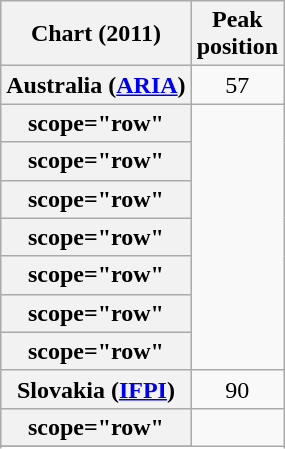<table class="wikitable sortable plainrowheaders" style="text-align:left">
<tr>
<th scope="col">Chart (2011)</th>
<th scope="col">Peak<br> position</th>
</tr>
<tr>
<th scope="row">Australia (<a href='#'>ARIA</a>)</th>
<td style="text-align:center;">57</td>
</tr>
<tr>
<th>scope="row"</th>
</tr>
<tr>
<th>scope="row"</th>
</tr>
<tr>
<th>scope="row"</th>
</tr>
<tr>
<th>scope="row"</th>
</tr>
<tr>
<th>scope="row"</th>
</tr>
<tr>
<th>scope="row"</th>
</tr>
<tr>
<th>scope="row"</th>
</tr>
<tr>
<th scope="row">Slovakia (<a href='#'>IFPI</a>)</th>
<td style="text-align:center;">90</td>
</tr>
<tr>
<th>scope="row"</th>
</tr>
<tr>
</tr>
<tr>
</tr>
<tr>
</tr>
<tr>
</tr>
<tr>
</tr>
</table>
